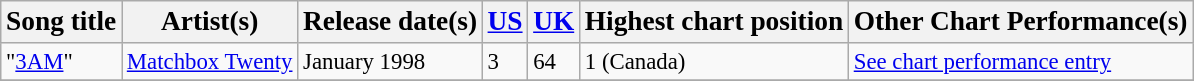<table class="wikitable sortable" style="font-size:95%;">
<tr>
<th><big>Song title</big></th>
<th><big>Artist(s)</big></th>
<th><big>Release date(s)</big></th>
<th><big><a href='#'>US</a></big></th>
<th><big><a href='#'>UK</a></big></th>
<th><big>Highest chart position</big></th>
<th><big>Other Chart Performance(s)</big></th>
</tr>
<tr>
<td>"<a href='#'>3AM</a>"</td>
<td><a href='#'>Matchbox Twenty</a></td>
<td>January 1998</td>
<td>3</td>
<td>64</td>
<td>1 (Canada)</td>
<td><a href='#'>See chart performance entry</a></td>
</tr>
<tr>
</tr>
</table>
